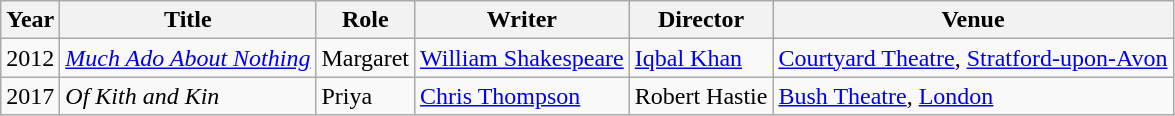<table class="wikitable sortable">
<tr>
<th>Year</th>
<th>Title</th>
<th>Role</th>
<th>Writer</th>
<th>Director</th>
<th>Venue</th>
</tr>
<tr>
<td>2012</td>
<td><em><a href='#'>Much Ado About Nothing</a></em></td>
<td>Margaret </td>
<td><a href='#'>William Shakespeare</a></td>
<td><a href='#'>Iqbal Khan</a></td>
<td><a href='#'>Courtyard Theatre</a>, <a href='#'>Stratford-upon-Avon</a></td>
</tr>
<tr>
<td>2017</td>
<td><em>Of Kith and Kin</em></td>
<td>Priya </td>
<td><a href='#'>Chris Thompson</a></td>
<td>Robert Hastie</td>
<td><a href='#'>Bush Theatre</a>, <a href='#'>London</a></td>
</tr>
</table>
